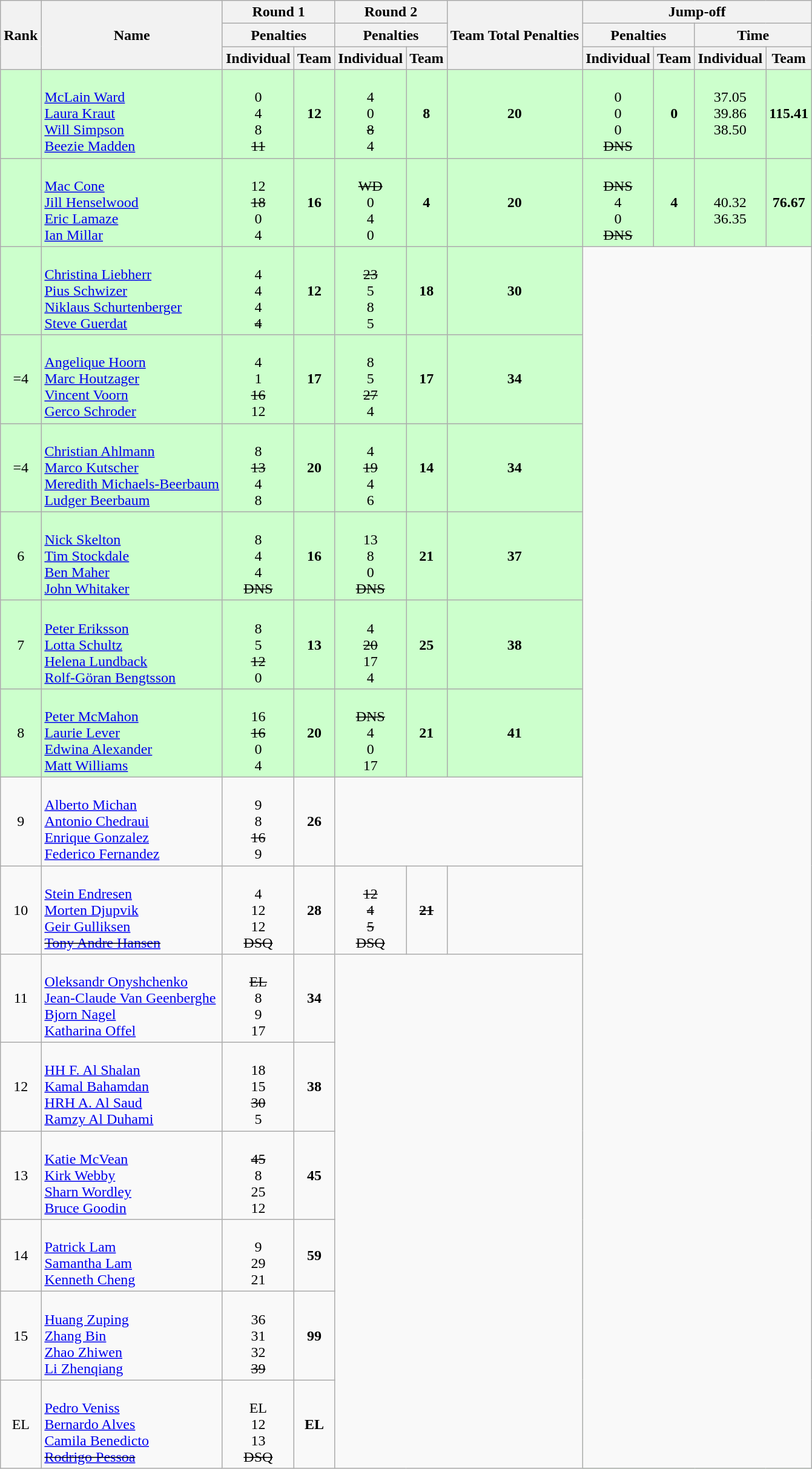<table class="wikitable sortable" style="text-align:center;">
<tr>
<th rowspan="3">Rank</th>
<th rowspan="3">Name</th>
<th colspan="2">Round 1</th>
<th colspan="2">Round 2</th>
<th rowspan="3">Team Total Penalties</th>
<th colspan="4">Jump-off</th>
</tr>
<tr>
<th colspan="2">Penalties</th>
<th colspan="2">Penalties</th>
<th colspan="2">Penalties</th>
<th colspan="2">Time</th>
</tr>
<tr>
<th>Individual</th>
<th>Team</th>
<th>Individual</th>
<th>Team</th>
<th>Individual</th>
<th>Team</th>
<th>Individual</th>
<th>Team</th>
</tr>
<tr bgcolor=ccffcc>
<td></td>
<td align="left"> <br> <a href='#'>McLain Ward</a> <br> <a href='#'>Laura Kraut</a> <br> <a href='#'>Will Simpson</a> <br> <a href='#'>Beezie Madden</a></td>
<td><br> 0 <br> 4 <br> 8 <br> <s>11</s></td>
<td><strong>12</strong></td>
<td><br> 4 <br> 0 <br> <s>8</s> <br> 4</td>
<td><strong>8</strong></td>
<td><strong>20</strong></td>
<td><br> 0 <br> 0 <br> 0 <br> <s>DNS</s></td>
<td><strong>0</strong></td>
<td><br> 37.05 <br> 39.86 <br> 38.50 <br> <br></td>
<td><strong>115.41</strong></td>
</tr>
<tr bgcolor=ccffcc>
<td></td>
<td align="left"> <br> <a href='#'>Mac Cone</a> <br> <a href='#'>Jill Henselwood</a> <br> <a href='#'>Eric Lamaze</a> <br> <a href='#'>Ian Millar</a></td>
<td><br> 12 <br> <s>18</s> <br> 0 <br> 4</td>
<td><strong>16</strong></td>
<td><br> <s>WD</s> <br> 0 <br> 4 <br> 0</td>
<td><strong>4</strong></td>
<td><strong>20</strong></td>
<td><br> <s>DNS</s> <br> 4 <br> 0 <br> <s>DNS</s></td>
<td><strong>4</strong></td>
<td><br> <br>40.32 <br> 36.35 <br> <br></td>
<td><strong>76.67</strong></td>
</tr>
<tr bgcolor=ccffcc>
<td></td>
<td align="left"> <br> <a href='#'>Christina Liebherr</a> <br> <a href='#'>Pius Schwizer</a> <br> <a href='#'>Niklaus Schurtenberger</a> <br> <a href='#'>Steve Guerdat</a></td>
<td><br> 4 <br> 4 <br> 4 <br> <s>4</s></td>
<td><strong>12</strong></td>
<td><br> <s>23</s> <br> 5 <br> 8 <br> 5</td>
<td><strong>18</strong></td>
<td><strong>30</strong></td>
<td rowspan=14 colspan=4 bgcolor="f9f9f9"></td>
</tr>
<tr bgcolor=ccffcc>
<td>=4</td>
<td align="left"> <br> <a href='#'>Angelique Hoorn</a> <br> <a href='#'>Marc Houtzager</a> <br> <a href='#'>Vincent Voorn</a> <br> <a href='#'>Gerco Schroder</a></td>
<td><br> 4 <br> 1 <br> <s>16</s> <br> 12</td>
<td><strong>17</strong></td>
<td><br> 8 <br> 5 <br> <s>27</s> <br> 4</td>
<td><strong>17</strong></td>
<td><strong>34</strong></td>
</tr>
<tr bgcolor=ccffcc>
<td>=4</td>
<td align="left"> <br> <a href='#'>Christian Ahlmann</a> <br> <a href='#'>Marco Kutscher</a> <br> <a href='#'>Meredith Michaels-Beerbaum</a> <br> <a href='#'>Ludger Beerbaum</a></td>
<td><br> 8 <br> <s>13</s> <br> 4 <br> 8</td>
<td><strong>20</strong></td>
<td><br> 4 <br> <s>19</s> <br> 4 <br> 6</td>
<td><strong>14</strong></td>
<td><strong>34</strong></td>
</tr>
<tr bgcolor=ccffcc>
<td>6</td>
<td align="left"> <br> <a href='#'>Nick Skelton</a> <br> <a href='#'>Tim Stockdale</a> <br> <a href='#'>Ben Maher</a> <br> <a href='#'>John Whitaker</a></td>
<td><br> 8 <br> 4 <br> 4 <br> <s>DNS</s></td>
<td><strong>16</strong></td>
<td><br> 13 <br> 8 <br> 0 <br> <s>DNS</s></td>
<td><strong>21</strong></td>
<td><strong>37</strong></td>
</tr>
<tr bgcolor=ccffcc>
<td>7</td>
<td align="left"> <br> <a href='#'>Peter Eriksson</a> <br> <a href='#'>Lotta Schultz</a> <br> <a href='#'>Helena Lundback</a> <br> <a href='#'>Rolf-Göran Bengtsson</a></td>
<td><br> 8 <br> 5 <br> <s>12</s> <br> 0</td>
<td><strong>13</strong></td>
<td><br> 4 <br> <s>20</s> <br> 17 <br> 4</td>
<td><strong>25</strong></td>
<td><strong>38</strong></td>
</tr>
<tr bgcolor=ccffcc>
<td>8</td>
<td align="left"> <br> <a href='#'>Peter McMahon</a> <br> <a href='#'>Laurie Lever</a> <br> <a href='#'>Edwina Alexander</a> <br> <a href='#'>Matt Williams</a></td>
<td><br> 16 <br> <s>16</s> <br> 0 <br> 4</td>
<td><strong>20</strong></td>
<td><br> <s>DNS</s> <br> 4 <br> 0 <br> 17</td>
<td><strong>21</strong></td>
<td><strong>41</strong></td>
</tr>
<tr>
<td>9</td>
<td align="left"> <br> <a href='#'>Alberto Michan</a> <br> <a href='#'>Antonio Chedraui</a> <br> <a href='#'>Enrique Gonzalez</a> <br> <a href='#'>Federico Fernandez</a></td>
<td><br> 9 <br> 8 <br> <s>16</s> <br> 9</td>
<td><strong>26</strong></td>
<td colspan="3" bgcolor="f9f9f9"></td>
</tr>
<tr>
<td>10</td>
<td align="left"> <br> <a href='#'>Stein Endresen</a> <br> <a href='#'>Morten Djupvik</a> <br> <a href='#'>Geir Gulliksen</a> <br> <s><a href='#'>Tony Andre Hansen</a></s></td>
<td><br> 4 <br> 12 <br> 12 <br> <s>DSQ</s></td>
<td><strong>28</strong></td>
<td><br> <s>12</s> <br> <s>4</s> <br> <s>5</s> <br> <s>DSQ</s></td>
<td><strong><s>21</s></strong></td>
<td bgcolor="f9f9f9"></td>
</tr>
<tr>
<td>11</td>
<td align="left"> <br> <a href='#'>Oleksandr Onyshchenko</a> <br> <a href='#'>Jean-Claude Van Geenberghe</a> <br> <a href='#'>Bjorn Nagel</a> <br> <a href='#'>Katharina Offel</a></td>
<td><br> <s>EL</s> <br> 8 <br> 9 <br> 17</td>
<td><strong>34</strong></td>
<td rowspan=6 colspan=3 bgcolor="f9f9f9"></td>
</tr>
<tr>
<td>12</td>
<td align="left"> <br> <a href='#'>HH F. Al Shalan</a> <br> <a href='#'>Kamal Bahamdan</a> <br> <a href='#'>HRH A. Al Saud</a> <br> <a href='#'>Ramzy Al Duhami</a></td>
<td><br> 18 <br> 15 <br> <s>30</s> <br> 5</td>
<td><strong>38</strong></td>
</tr>
<tr>
<td>13</td>
<td align="left"> <br> <a href='#'>Katie McVean</a> <br> <a href='#'>Kirk Webby</a> <br> <a href='#'>Sharn Wordley</a> <br> <a href='#'>Bruce Goodin</a></td>
<td><br> <s>45</s> <br> 8 <br> 25 <br> 12</td>
<td><strong>45</strong></td>
</tr>
<tr>
<td>14</td>
<td align="left"> <br> <a href='#'>Patrick Lam</a> <br> <a href='#'>Samantha Lam</a> <br> <a href='#'>Kenneth Cheng</a></td>
<td><br> 9 <br> 29 <br> 21</td>
<td><strong>59</strong></td>
</tr>
<tr>
<td>15</td>
<td align="left"> <br> <a href='#'>Huang Zuping</a> <br> <a href='#'>Zhang Bin</a> <br> <a href='#'>Zhao Zhiwen</a> <br> <a href='#'>Li Zhenqiang</a></td>
<td><br> 36 <br> 31 <br> 32 <br> <s>39</s></td>
<td><strong>99</strong></td>
</tr>
<tr>
<td>EL</td>
<td align="left"> <br> <a href='#'>Pedro Veniss</a> <br> <a href='#'>Bernardo Alves</a> <br> <a href='#'>Camila Benedicto</a> <br> <s><a href='#'>Rodrigo Pessoa</a></s></td>
<td><br> EL <br> 12 <br> 13 <br> <s>DSQ</s></td>
<td><strong>EL</strong></td>
</tr>
</table>
